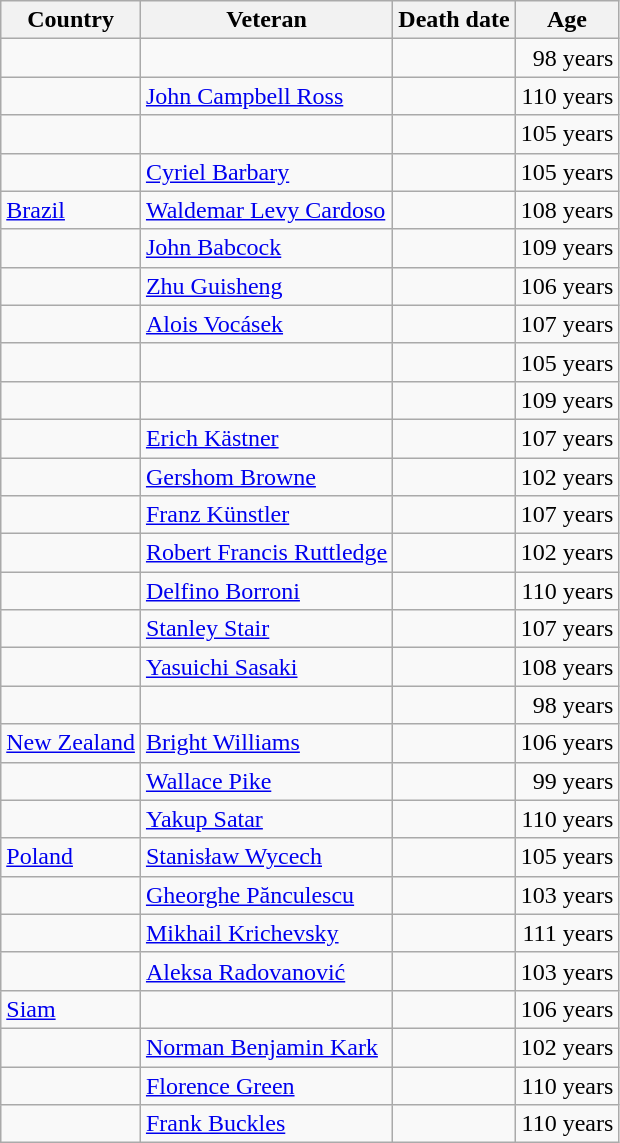<table class="wikitable sortable">
<tr>
<th data-sort-type="text">Country</th>
<th>Veteran</th>
<th>Death date</th>
<th data-sort-type="number">Age</th>
</tr>
<tr>
<td></td>
<td></td>
<td style=text-align:right></td>
<td style=text-align:right>98 years</td>
</tr>
<tr>
<td></td>
<td><a href='#'>John Campbell Ross</a></td>
<td style=text-align:right></td>
<td style=text-align:right>110 years</td>
</tr>
<tr>
<td></td>
<td></td>
<td style=text-align:right></td>
<td style=text-align:right>105 years</td>
</tr>
<tr>
<td></td>
<td><a href='#'>Cyriel Barbary</a></td>
<td style=text-align:right></td>
<td style=text-align:right>105 years</td>
</tr>
<tr>
<td> <a href='#'>Brazil</a></td>
<td><a href='#'>Waldemar Levy Cardoso</a></td>
<td style=text-align:right></td>
<td style=text-align:right>108 years</td>
</tr>
<tr>
<td></td>
<td><a href='#'>John Babcock</a></td>
<td style=text-align:right></td>
<td style=text-align:right>109 years</td>
</tr>
<tr>
<td></td>
<td><a href='#'>Zhu Guisheng</a></td>
<td style=text-align:right></td>
<td style=text-align:right>106 years</td>
</tr>
<tr>
<td></td>
<td><a href='#'>Alois Vocásek</a></td>
<td style=text-align:right></td>
<td style=text-align:right>107 years</td>
</tr>
<tr>
<td></td>
<td style=text-align:left></td>
<td style=text-align:right></td>
<td>105 years</td>
</tr>
<tr>
<td></td>
<td></td>
<td style=text-align:right></td>
<td style=text-align:right>109 years</td>
</tr>
<tr>
<td></td>
<td><a href='#'>Erich Kästner</a></td>
<td style=text-align:right></td>
<td style=text-align:right>107 years</td>
</tr>
<tr>
<td></td>
<td><a href='#'>Gershom Browne</a></td>
<td style=text-align:right></td>
<td style=text-align:right>102 years</td>
</tr>
<tr>
<td></td>
<td><a href='#'>Franz Künstler</a></td>
<td style=text-align:right></td>
<td style=text-align:right>107 years</td>
</tr>
<tr>
<td></td>
<td><a href='#'>Robert Francis Ruttledge</a></td>
<td style=text-align:right></td>
<td style=text-align:right>102 years</td>
</tr>
<tr>
<td></td>
<td><a href='#'>Delfino Borroni</a></td>
<td style=text-align:right></td>
<td style=text-align:right>110 years</td>
</tr>
<tr>
<td></td>
<td><a href='#'>Stanley Stair</a></td>
<td style=text-align:right></td>
<td style=text-align:right>107 years</td>
</tr>
<tr>
<td></td>
<td><a href='#'>Yasuichi Sasaki</a></td>
<td style=text-align:right></td>
<td style=text-align:right>108 years</td>
</tr>
<tr>
<td></td>
<td></td>
<td style=text-align:right></td>
<td style=text-align:right>98 years</td>
</tr>
<tr>
<td> <a href='#'>New Zealand</a></td>
<td><a href='#'>Bright Williams</a></td>
<td style=text-align:right></td>
<td style=text-align:right>106 years</td>
</tr>
<tr>
<td></td>
<td><a href='#'>Wallace Pike</a></td>
<td style=text-align:right></td>
<td style=text-align:right>99 years</td>
</tr>
<tr>
<td></td>
<td><a href='#'>Yakup Satar</a></td>
<td style=text-align:right></td>
<td style=text-align:right>110 years</td>
</tr>
<tr>
<td> <a href='#'>Poland</a></td>
<td><a href='#'>Stanisław Wycech</a></td>
<td style=text-align:right></td>
<td style=text-align:right>105 years</td>
</tr>
<tr>
<td></td>
<td><a href='#'>Gheorghe Pănculescu</a></td>
<td style=text-align:right></td>
<td style=text-align:right>103 years</td>
</tr>
<tr>
<td></td>
<td><a href='#'>Mikhail Krichevsky</a></td>
<td style=text-align:right></td>
<td style=text-align:right>111 years</td>
</tr>
<tr>
<td></td>
<td><a href='#'>Aleksa Radovanović</a></td>
<td style=text-align:right></td>
<td style=text-align:right>103 years</td>
</tr>
<tr>
<td> <a href='#'>Siam</a></td>
<td></td>
<td style=text-align:right></td>
<td style=text-align:right>106 years</td>
</tr>
<tr>
<td></td>
<td><a href='#'>Norman Benjamin Kark</a></td>
<td style=text-align:right></td>
<td style=text-align:right>102 years</td>
</tr>
<tr>
<td></td>
<td><a href='#'>Florence Green</a></td>
<td style=text-align:right></td>
<td style=text-align:right>110 years</td>
</tr>
<tr>
<td></td>
<td><a href='#'>Frank Buckles</a></td>
<td style=text-align:right></td>
<td style=text-align:right>110 years</td>
</tr>
</table>
